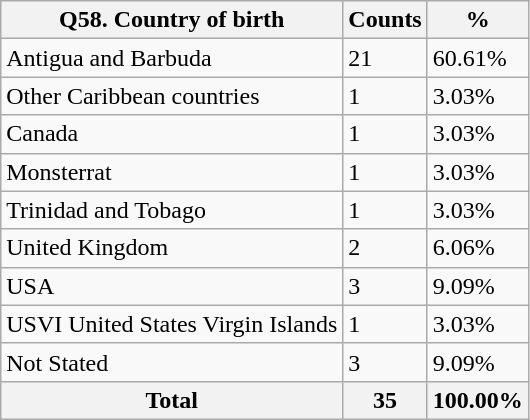<table class="wikitable sortable">
<tr>
<th>Q58. Country of birth</th>
<th>Counts</th>
<th>%</th>
</tr>
<tr>
<td>Antigua and Barbuda</td>
<td>21</td>
<td>60.61%</td>
</tr>
<tr>
<td>Other Caribbean countries</td>
<td>1</td>
<td>3.03%</td>
</tr>
<tr>
<td>Canada</td>
<td>1</td>
<td>3.03%</td>
</tr>
<tr>
<td>Monsterrat</td>
<td>1</td>
<td>3.03%</td>
</tr>
<tr>
<td>Trinidad and Tobago</td>
<td>1</td>
<td>3.03%</td>
</tr>
<tr>
<td>United Kingdom</td>
<td>2</td>
<td>6.06%</td>
</tr>
<tr>
<td>USA</td>
<td>3</td>
<td>9.09%</td>
</tr>
<tr>
<td>USVI United States Virgin Islands</td>
<td>1</td>
<td>3.03%</td>
</tr>
<tr>
<td>Not Stated</td>
<td>3</td>
<td>9.09%</td>
</tr>
<tr>
<th>Total</th>
<th>35</th>
<th>100.00%</th>
</tr>
</table>
